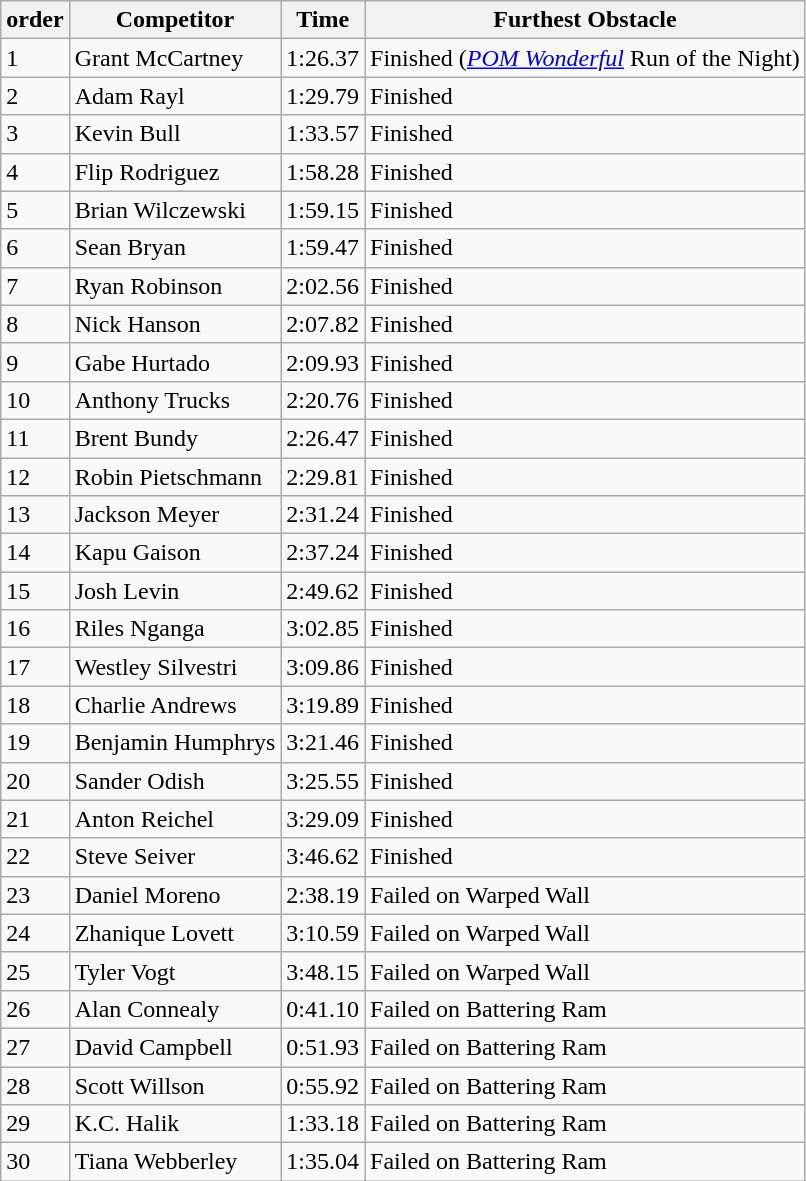<table class="wikitable sortable mw-collapsible">
<tr>
<th>order</th>
<th>Competitor</th>
<th>Time</th>
<th>Furthest Obstacle</th>
</tr>
<tr>
<td>1</td>
<td>Grant McCartney</td>
<td>1:26.37</td>
<td>Finished (<em><a href='#'>POM Wonderful</a></em> Run of the Night)</td>
</tr>
<tr>
<td>2</td>
<td>Adam Rayl</td>
<td>1:29.79</td>
<td>Finished</td>
</tr>
<tr>
<td>3</td>
<td>Kevin Bull</td>
<td>1:33.57</td>
<td>Finished</td>
</tr>
<tr>
<td>4</td>
<td>Flip Rodriguez</td>
<td>1:58.28</td>
<td>Finished</td>
</tr>
<tr>
<td>5</td>
<td>Brian Wilczewski</td>
<td>1:59.15</td>
<td>Finished</td>
</tr>
<tr>
<td>6</td>
<td>Sean Bryan</td>
<td>1:59.47</td>
<td>Finished</td>
</tr>
<tr>
<td>7</td>
<td>Ryan Robinson</td>
<td>2:02.56</td>
<td>Finished</td>
</tr>
<tr>
<td>8</td>
<td>Nick Hanson</td>
<td>2:07.82</td>
<td>Finished</td>
</tr>
<tr>
<td>9</td>
<td>Gabe Hurtado</td>
<td>2:09.93</td>
<td>Finished</td>
</tr>
<tr>
<td>10</td>
<td>Anthony Trucks</td>
<td>2:20.76</td>
<td>Finished</td>
</tr>
<tr>
<td>11</td>
<td>Brent Bundy</td>
<td>2:26.47</td>
<td>Finished</td>
</tr>
<tr>
<td>12</td>
<td>Robin Pietschmann</td>
<td>2:29.81</td>
<td>Finished</td>
</tr>
<tr>
<td>13</td>
<td>Jackson Meyer</td>
<td>2:31.24</td>
<td>Finished</td>
</tr>
<tr>
<td>14</td>
<td>Kapu Gaison</td>
<td>2:37.24</td>
<td>Finished</td>
</tr>
<tr>
<td>15</td>
<td>Josh Levin</td>
<td>2:49.62</td>
<td>Finished</td>
</tr>
<tr>
<td>16</td>
<td>Riles Nganga</td>
<td>3:02.85</td>
<td>Finished</td>
</tr>
<tr>
<td>17</td>
<td>Westley Silvestri</td>
<td>3:09.86</td>
<td>Finished</td>
</tr>
<tr>
<td>18</td>
<td>Charlie Andrews</td>
<td>3:19.89</td>
<td>Finished</td>
</tr>
<tr>
<td>19</td>
<td>Benjamin Humphrys</td>
<td>3:21.46</td>
<td>Finished</td>
</tr>
<tr>
<td>20</td>
<td>Sander Odish</td>
<td>3:25.55</td>
<td>Finished</td>
</tr>
<tr>
<td>21</td>
<td>Anton Reichel</td>
<td>3:29.09</td>
<td>Finished</td>
</tr>
<tr>
<td>22</td>
<td>Steve Seiver</td>
<td>3:46.62</td>
<td>Finished</td>
</tr>
<tr>
<td>23</td>
<td>Daniel Moreno</td>
<td>2:38.19</td>
<td>Failed on Warped Wall</td>
</tr>
<tr>
<td>24</td>
<td>Zhanique Lovett</td>
<td>3:10.59</td>
<td>Failed on Warped Wall</td>
</tr>
<tr>
<td>25</td>
<td>Tyler Vogt</td>
<td>3:48.15</td>
<td>Failed on Warped Wall</td>
</tr>
<tr>
<td>26</td>
<td>Alan Connealy</td>
<td>0:41.10</td>
<td>Failed on Battering Ram</td>
</tr>
<tr>
<td>27</td>
<td>David Campbell</td>
<td>0:51.93</td>
<td>Failed on Battering Ram</td>
</tr>
<tr>
<td>28</td>
<td>Scott Willson</td>
<td>0:55.92</td>
<td>Failed on Battering Ram</td>
</tr>
<tr>
<td>29</td>
<td>K.C. Halik</td>
<td>1:33.18</td>
<td>Failed on Battering Ram</td>
</tr>
<tr>
<td>30</td>
<td>Tiana Webberley</td>
<td>1:35.04</td>
<td>Failed on Battering Ram</td>
</tr>
</table>
